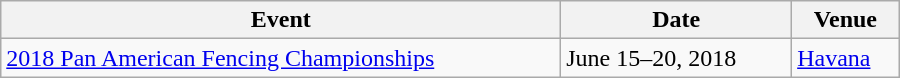<table class="wikitable" width=600>
<tr>
<th>Event</th>
<th>Date</th>
<th>Venue</th>
</tr>
<tr>
<td><a href='#'>2018 Pan American Fencing Championships</a></td>
<td>June 15–20, 2018</td>
<td> <a href='#'>Havana</a></td>
</tr>
</table>
